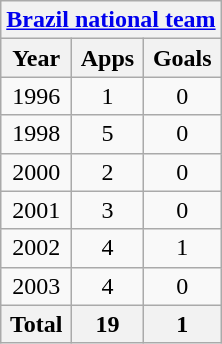<table class="wikitable" style="text-align:center">
<tr>
<th colspan=3><a href='#'>Brazil national team</a></th>
</tr>
<tr>
<th>Year</th>
<th>Apps</th>
<th>Goals</th>
</tr>
<tr>
<td>1996</td>
<td>1</td>
<td>0</td>
</tr>
<tr>
<td>1998</td>
<td>5</td>
<td>0</td>
</tr>
<tr>
<td>2000</td>
<td>2</td>
<td>0</td>
</tr>
<tr>
<td>2001</td>
<td>3</td>
<td>0</td>
</tr>
<tr>
<td>2002</td>
<td>4</td>
<td>1</td>
</tr>
<tr>
<td>2003</td>
<td>4</td>
<td>0</td>
</tr>
<tr>
<th>Total</th>
<th>19</th>
<th>1</th>
</tr>
</table>
